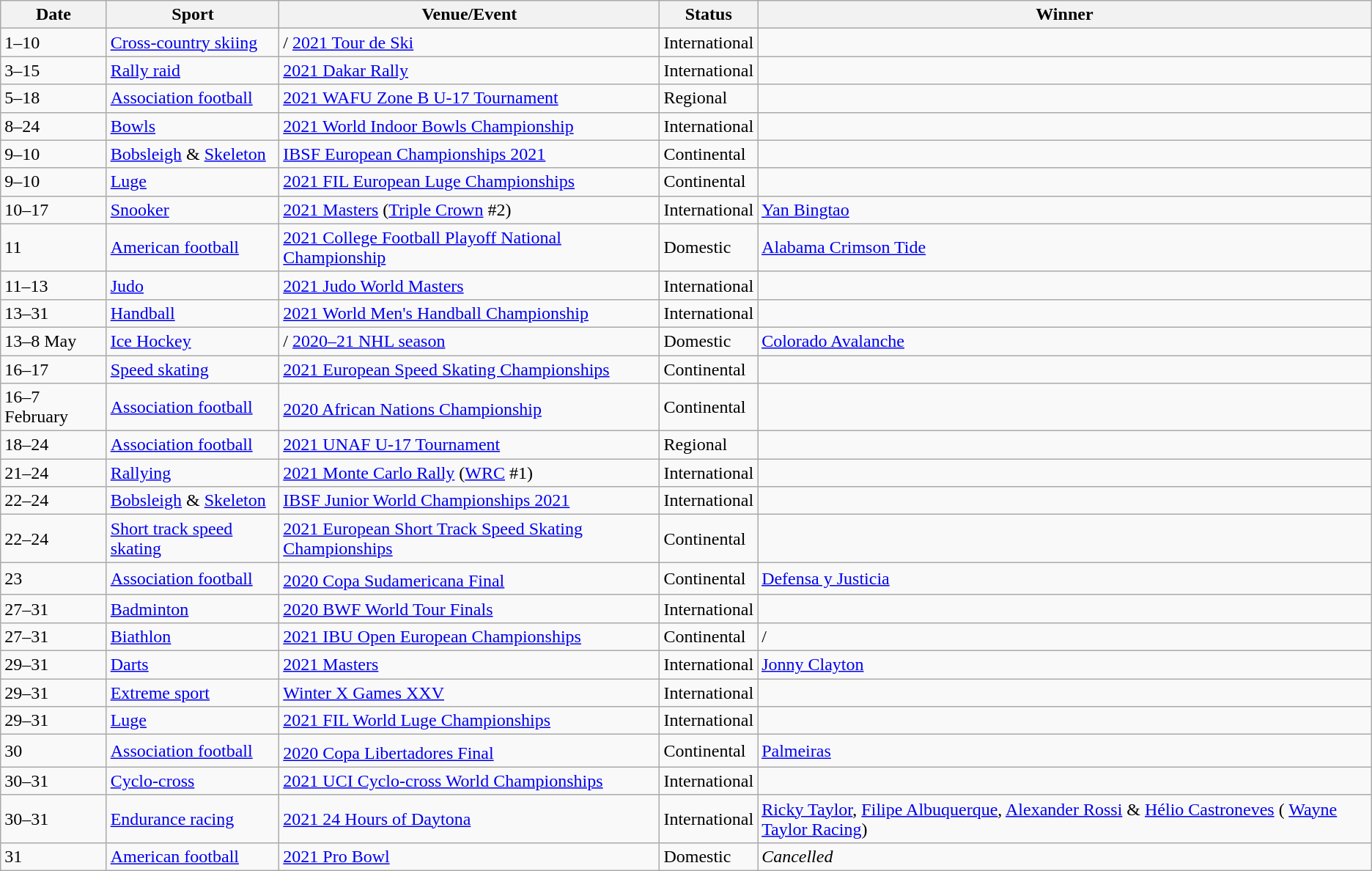<table class="wikitable source">
<tr>
<th>Date</th>
<th>Sport</th>
<th>Venue/Event</th>
<th>Status</th>
<th>Winner</th>
</tr>
<tr>
<td>1–10</td>
<td><a href='#'>Cross-country skiing</a></td>
<td>/ <a href='#'>2021 Tour de Ski</a></td>
<td>International</td>
<td></td>
</tr>
<tr>
<td>3–15</td>
<td><a href='#'>Rally raid</a></td>
<td> <a href='#'>2021 Dakar Rally</a></td>
<td>International</td>
<td></td>
</tr>
<tr>
<td>5–18</td>
<td><a href='#'>Association football</a></td>
<td> <a href='#'>2021 WAFU Zone B U-17 Tournament</a></td>
<td>Regional</td>
<td></td>
</tr>
<tr>
<td>8–24</td>
<td><a href='#'>Bowls</a></td>
<td> <a href='#'>2021 World Indoor Bowls Championship</a></td>
<td>International</td>
<td></td>
</tr>
<tr>
<td>9–10</td>
<td><a href='#'>Bobsleigh</a> & <a href='#'>Skeleton</a></td>
<td> <a href='#'>IBSF European Championships 2021</a></td>
<td>Continental</td>
<td></td>
</tr>
<tr>
<td>9–10</td>
<td><a href='#'>Luge</a></td>
<td> <a href='#'>2021 FIL European Luge Championships</a></td>
<td>Continental</td>
<td></td>
</tr>
<tr>
<td>10–17</td>
<td><a href='#'>Snooker</a></td>
<td> <a href='#'>2021 Masters</a> (<a href='#'>Triple Crown</a> #2)</td>
<td>International</td>
<td> <a href='#'>Yan Bingtao</a></td>
</tr>
<tr>
<td>11</td>
<td><a href='#'>American football</a></td>
<td> <a href='#'>2021 College Football Playoff National Championship</a></td>
<td>Domestic</td>
<td> <a href='#'>Alabama Crimson Tide</a></td>
</tr>
<tr>
<td>11–13</td>
<td><a href='#'>Judo</a></td>
<td> <a href='#'>2021 Judo World Masters</a></td>
<td>International</td>
<td></td>
</tr>
<tr>
<td>13–31</td>
<td><a href='#'>Handball</a></td>
<td> <a href='#'>2021 World Men's Handball Championship</a></td>
<td>International</td>
<td></td>
</tr>
<tr>
<td>13–8 May</td>
<td><a href='#'>Ice Hockey</a></td>
<td>/ <a href='#'>2020–21 NHL season</a></td>
<td>Domestic</td>
<td> <a href='#'>Colorado Avalanche</a></td>
</tr>
<tr>
<td>16–17</td>
<td><a href='#'>Speed skating</a></td>
<td> <a href='#'>2021 European Speed Skating Championships</a></td>
<td>Continental</td>
<td></td>
</tr>
<tr>
<td>16–7 February</td>
<td><a href='#'>Association football</a></td>
<td> <a href='#'>2020 African Nations Championship</a><sup></sup></td>
<td>Continental</td>
<td></td>
</tr>
<tr>
<td>18–24</td>
<td><a href='#'>Association football</a></td>
<td> <a href='#'>2021 UNAF U-17 Tournament</a></td>
<td>Regional</td>
<td></td>
</tr>
<tr>
<td>21–24</td>
<td><a href='#'>Rallying</a></td>
<td> <a href='#'>2021 Monte Carlo Rally</a> (<a href='#'>WRC</a> #1)</td>
<td>International</td>
<td></td>
</tr>
<tr>
<td>22–24</td>
<td><a href='#'>Bobsleigh</a> & <a href='#'>Skeleton</a></td>
<td> <a href='#'>IBSF Junior World Championships 2021</a></td>
<td>International</td>
<td></td>
</tr>
<tr>
<td>22–24</td>
<td><a href='#'>Short track speed skating</a></td>
<td> <a href='#'>2021 European Short Track Speed Skating Championships</a></td>
<td>Continental</td>
<td></td>
</tr>
<tr>
<td>23</td>
<td><a href='#'>Association football</a></td>
<td> <a href='#'>2020 Copa Sudamericana Final</a><sup></sup></td>
<td>Continental</td>
<td> <a href='#'>Defensa y Justicia</a></td>
</tr>
<tr>
<td>27–31</td>
<td><a href='#'>Badminton</a></td>
<td> <a href='#'>2020 BWF World Tour Finals</a></td>
<td>International</td>
<td></td>
</tr>
<tr>
<td>27–31</td>
<td><a href='#'>Biathlon</a></td>
<td> <a href='#'>2021 IBU Open European Championships</a></td>
<td>Continental</td>
<td> / </td>
</tr>
<tr>
<td>29–31</td>
<td><a href='#'>Darts</a></td>
<td> <a href='#'>2021 Masters</a></td>
<td>International</td>
<td> <a href='#'>Jonny Clayton</a></td>
</tr>
<tr>
<td>29–31</td>
<td><a href='#'>Extreme sport</a></td>
<td> <a href='#'>Winter X Games XXV</a></td>
<td>International</td>
<td></td>
</tr>
<tr>
<td>29–31</td>
<td><a href='#'>Luge</a></td>
<td> <a href='#'>2021 FIL World Luge Championships</a></td>
<td>International</td>
<td></td>
</tr>
<tr>
<td>30</td>
<td><a href='#'>Association football</a></td>
<td> <a href='#'>2020 Copa Libertadores Final</a><sup></sup></td>
<td>Continental</td>
<td> <a href='#'>Palmeiras</a></td>
</tr>
<tr>
<td>30–31</td>
<td><a href='#'>Cyclo-cross</a></td>
<td> <a href='#'>2021 UCI Cyclo-cross World Championships</a></td>
<td>International</td>
<td></td>
</tr>
<tr>
<td>30–31</td>
<td><a href='#'>Endurance racing</a></td>
<td> <a href='#'>2021 24 Hours of Daytona</a></td>
<td>International</td>
<td> <a href='#'>Ricky Taylor</a>,  <a href='#'>Filipe Albuquerque</a>,  <a href='#'>Alexander Rossi</a> &  <a href='#'>Hélio Castroneves</a> ( <a href='#'>Wayne Taylor Racing</a>)</td>
</tr>
<tr>
<td>31</td>
<td><a href='#'>American football</a></td>
<td> <a href='#'>2021 Pro Bowl</a></td>
<td>Domestic</td>
<td><em>Cancelled</em></td>
</tr>
</table>
